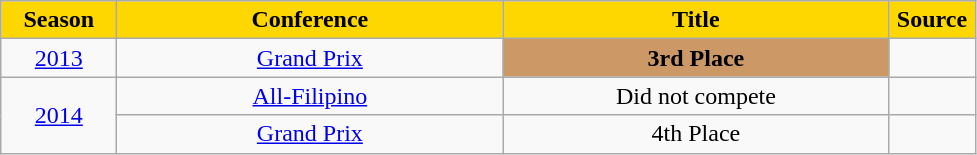<table class="wikitable">
<tr>
<th width=70px style="background:#FFD700; color: Black; text-align: center"><strong>Season</strong></th>
<th width=250px style="background:#FFD700; color: Black"><strong>Conference</strong></th>
<th width=250px style="background:#FFD700; color: Black"><strong>Title</strong></th>
<th width=50px style="background: #FFD700; color: Black"><strong>Source</strong></th>
</tr>
<tr align=center>
<td><a href='#'>2013</a></td>
<td><a href='#'>Grand Prix</a></td>
<td style="background:#CC9966;"><strong>3rd Place</strong></td>
<td></td>
</tr>
<tr align=center>
<td rowspan=2><a href='#'>2014</a></td>
<td><a href='#'>All-Filipino</a></td>
<td>Did not compete</td>
<td></td>
</tr>
<tr align=center>
<td><a href='#'>Grand Prix</a></td>
<td>4th Place</td>
<td></td>
</tr>
</table>
